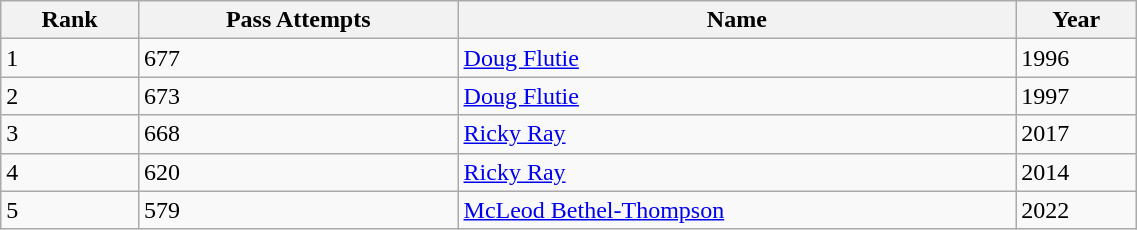<table class="wikitable" style="width:60%; text-align:left; border-collapse:collapse;">
<tr>
<th>Rank</th>
<th>Pass Attempts</th>
<th>Name</th>
<th>Year</th>
</tr>
<tr>
<td>1</td>
<td>677</td>
<td><a href='#'>Doug Flutie</a></td>
<td>1996</td>
</tr>
<tr>
<td>2</td>
<td>673</td>
<td><a href='#'>Doug Flutie</a></td>
<td>1997</td>
</tr>
<tr>
<td>3</td>
<td>668</td>
<td><a href='#'>Ricky Ray</a></td>
<td>2017</td>
</tr>
<tr>
<td>4</td>
<td>620</td>
<td><a href='#'>Ricky Ray</a></td>
<td>2014</td>
</tr>
<tr>
<td>5</td>
<td>579</td>
<td><a href='#'>McLeod Bethel-Thompson</a></td>
<td>2022</td>
</tr>
</table>
